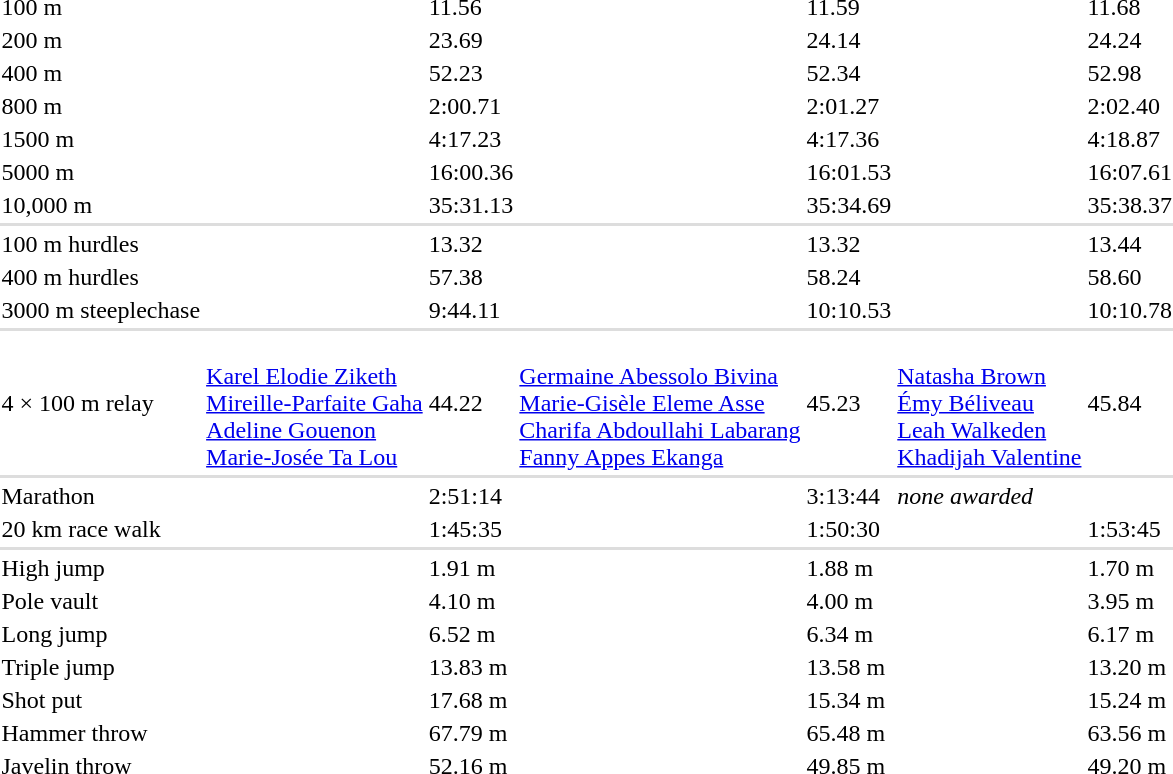<table>
<tr>
<td>100 m</td>
<td></td>
<td>11.56</td>
<td></td>
<td>11.59</td>
<td></td>
<td>11.68</td>
</tr>
<tr>
<td>200 m</td>
<td></td>
<td>23.69</td>
<td></td>
<td>24.14</td>
<td></td>
<td>24.24</td>
</tr>
<tr>
<td>400 m</td>
<td></td>
<td>52.23</td>
<td></td>
<td>52.34</td>
<td></td>
<td>52.98</td>
</tr>
<tr>
<td>800 m</td>
<td></td>
<td>2:00.71 </td>
<td></td>
<td>2:01.27</td>
<td></td>
<td>2:02.40</td>
</tr>
<tr>
<td>1500 m</td>
<td></td>
<td>4:17.23</td>
<td></td>
<td>4:17.36</td>
<td></td>
<td>4:18.87</td>
</tr>
<tr>
<td>5000 m</td>
<td></td>
<td>16:00.36</td>
<td></td>
<td>16:01.53</td>
<td></td>
<td>16:07.61</td>
</tr>
<tr>
<td>10,000 m</td>
<td></td>
<td>35:31.13</td>
<td></td>
<td>35:34.69</td>
<td></td>
<td>35:38.37</td>
</tr>
<tr bgcolor=#dddddd>
<td colspan=7></td>
</tr>
<tr>
<td>100 m hurdles</td>
<td></td>
<td>13.32</td>
<td></td>
<td>13.32</td>
<td></td>
<td>13.44</td>
</tr>
<tr>
<td>400 m hurdles</td>
<td></td>
<td>57.38</td>
<td></td>
<td>58.24</td>
<td></td>
<td>58.60</td>
</tr>
<tr>
<td>3000 m steeplechase</td>
<td></td>
<td>9:44.11</td>
<td></td>
<td>10:10.53</td>
<td></td>
<td>10:10.78</td>
</tr>
<tr bgcolor=#dddddd>
<td colspan=7></td>
</tr>
<tr>
<td>4 × 100 m relay</td>
<td><br><a href='#'>Karel Elodie Ziketh</a><br><a href='#'>Mireille-Parfaite Gaha</a><br><a href='#'>Adeline Gouenon</a><br><a href='#'>Marie-Josée Ta Lou</a></td>
<td>44.22</td>
<td><br><a href='#'>Germaine Abessolo Bivina</a><br><a href='#'>Marie-Gisèle Eleme Asse</a><br><a href='#'>Charifa Abdoullahi Labarang</a><br><a href='#'>Fanny Appes Ekanga</a></td>
<td>45.23</td>
<td><br><a href='#'>Natasha Brown</a><br><a href='#'>Émy Béliveau</a><br><a href='#'>Leah Walkeden</a><br><a href='#'>Khadijah Valentine</a></td>
<td>45.84</td>
</tr>
<tr bgcolor=#dddddd>
<td colspan=7></td>
</tr>
<tr>
<td>Marathon</td>
<td></td>
<td>2:51:14</td>
<td></td>
<td>3:13:44</td>
<td colspan=2><em>none awarded</em></td>
</tr>
<tr>
<td>20 km race walk</td>
<td></td>
<td>1:45:35</td>
<td></td>
<td>1:50:30</td>
<td></td>
<td>1:53:45</td>
</tr>
<tr bgcolor=#dddddd>
<td colspan=7></td>
</tr>
<tr>
<td>High jump</td>
<td></td>
<td>1.91 m</td>
<td></td>
<td>1.88 m</td>
<td></td>
<td>1.70 m</td>
</tr>
<tr>
<td>Pole vault</td>
<td></td>
<td>4.10 m</td>
<td></td>
<td>4.00 m</td>
<td></td>
<td>3.95 m</td>
</tr>
<tr>
<td>Long jump</td>
<td></td>
<td>6.52 m </td>
<td></td>
<td>6.34 m</td>
<td></td>
<td>6.17 m</td>
</tr>
<tr>
<td>Triple jump</td>
<td></td>
<td>13.83 m</td>
<td></td>
<td>13.58 m</td>
<td></td>
<td>13.20 m</td>
</tr>
<tr>
<td>Shot put</td>
<td></td>
<td>17.68 m</td>
<td></td>
<td>15.34 m</td>
<td></td>
<td>15.24 m</td>
</tr>
<tr>
<td>Hammer throw</td>
<td></td>
<td>67.79 m</td>
<td></td>
<td>65.48 m</td>
<td></td>
<td>63.56 m</td>
</tr>
<tr>
<td>Javelin throw</td>
<td></td>
<td>52.16 m</td>
<td></td>
<td>49.85 m</td>
<td></td>
<td>49.20 m</td>
</tr>
</table>
